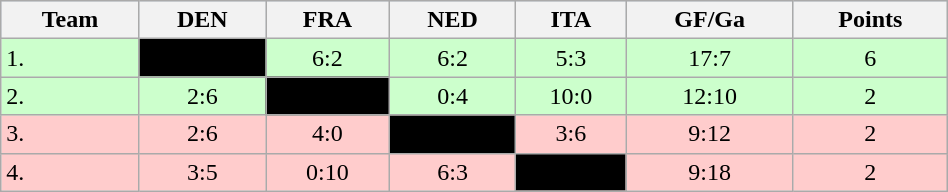<table class="wikitable" bgcolor="#EFEFFF" width="50%">
<tr bgcolor="#BCD2EE">
<th>Team</th>
<th>DEN</th>
<th>FRA</th>
<th>NED</th>
<th>ITA</th>
<th>GF/Ga</th>
<th>Points</th>
</tr>
<tr bgcolor="#ccffcc" align="center">
<td align="left">1. </td>
<td style="background:#000000;"></td>
<td>6:2</td>
<td>6:2</td>
<td>5:3</td>
<td>17:7</td>
<td>6</td>
</tr>
<tr bgcolor="#ccffcc" align="center">
<td align="left">2. </td>
<td>2:6</td>
<td style="background:#000000;"></td>
<td>0:4</td>
<td>10:0</td>
<td>12:10</td>
<td>2</td>
</tr>
<tr bgcolor="#ffcccc" align="center">
<td align="left">3. </td>
<td>2:6</td>
<td>4:0</td>
<td style="background:#000000;"></td>
<td>3:6</td>
<td>9:12</td>
<td>2</td>
</tr>
<tr bgcolor="#ffcccc" align="center">
<td align="left">4. </td>
<td>3:5</td>
<td>0:10</td>
<td>6:3</td>
<td style="background:#000000;"></td>
<td>9:18</td>
<td>2</td>
</tr>
</table>
